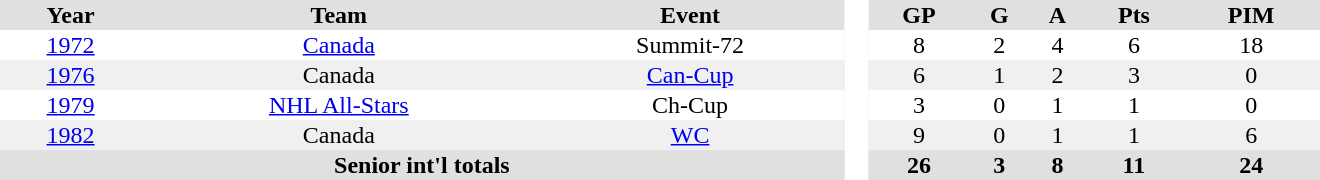<table border="0" cellpadding="1" cellspacing="0" ID="Table3" style="text-align:center; width:55em">
<tr bgcolor="#e0e0e0">
<th>Year</th>
<th>Team</th>
<th>Event</th>
<th rowspan="99" bgcolor="#ffffff"> </th>
<th>GP</th>
<th>G</th>
<th>A</th>
<th>Pts</th>
<th>PIM</th>
</tr>
<tr>
<td><a href='#'>1972</a></td>
<td><a href='#'>Canada</a></td>
<td>Summit-72</td>
<td>8</td>
<td>2</td>
<td>4</td>
<td>6</td>
<td>18</td>
</tr>
<tr bgcolor="#f0f0f0">
<td><a href='#'>1976</a></td>
<td>Canada</td>
<td><a href='#'>Can-Cup</a></td>
<td>6</td>
<td>1</td>
<td>2</td>
<td>3</td>
<td>0</td>
</tr>
<tr>
<td><a href='#'>1979</a></td>
<td><a href='#'>NHL All-Stars</a></td>
<td>Ch-Cup</td>
<td>3</td>
<td>0</td>
<td>1</td>
<td>1</td>
<td>0</td>
</tr>
<tr bgcolor="#f0f0f0">
<td><a href='#'>1982</a></td>
<td>Canada</td>
<td><a href='#'>WC</a></td>
<td>9</td>
<td>0</td>
<td>1</td>
<td>1</td>
<td>6</td>
</tr>
<tr bgcolor="#e0e0e0">
<th colspan=3>Senior int'l totals</th>
<th>26</th>
<th>3</th>
<th>8</th>
<th>11</th>
<th>24</th>
</tr>
</table>
